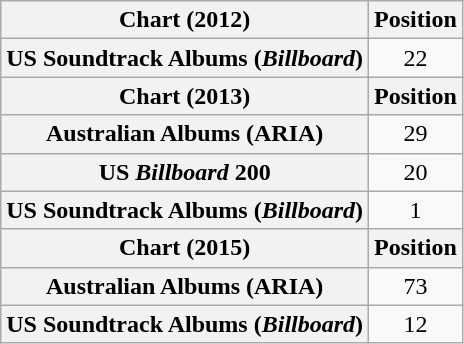<table class="wikitable plainrowheaders" style="text-align:center">
<tr>
<th scope="col">Chart (2012)</th>
<th scope="col">Position</th>
</tr>
<tr>
<th scope="row">US Soundtrack Albums (<em>Billboard</em>)</th>
<td>22</td>
</tr>
<tr>
<th scope="col">Chart (2013)</th>
<th scope="col">Position</th>
</tr>
<tr>
<th scope="row">Australian Albums (ARIA)</th>
<td>29</td>
</tr>
<tr>
<th scope="row">US <em>Billboard</em> 200</th>
<td>20</td>
</tr>
<tr>
<th scope="row">US Soundtrack Albums (<em>Billboard</em>)</th>
<td>1</td>
</tr>
<tr>
<th scope="col">Chart (2015)</th>
<th scope="col">Position</th>
</tr>
<tr>
<th scope="row">Australian Albums (ARIA)</th>
<td>73</td>
</tr>
<tr>
<th scope="row">US Soundtrack Albums (<em>Billboard</em>)</th>
<td>12</td>
</tr>
</table>
